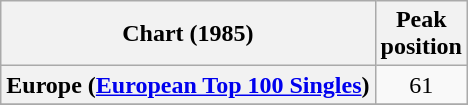<table class="wikitable plainrowheaders" style="text-align:center">
<tr>
<th scope="col">Chart (1985)</th>
<th scope="col">Peak<br>position</th>
</tr>
<tr>
<th scope="row">Europe (<a href='#'>European Top 100 Singles</a>)</th>
<td>61</td>
</tr>
<tr>
</tr>
</table>
